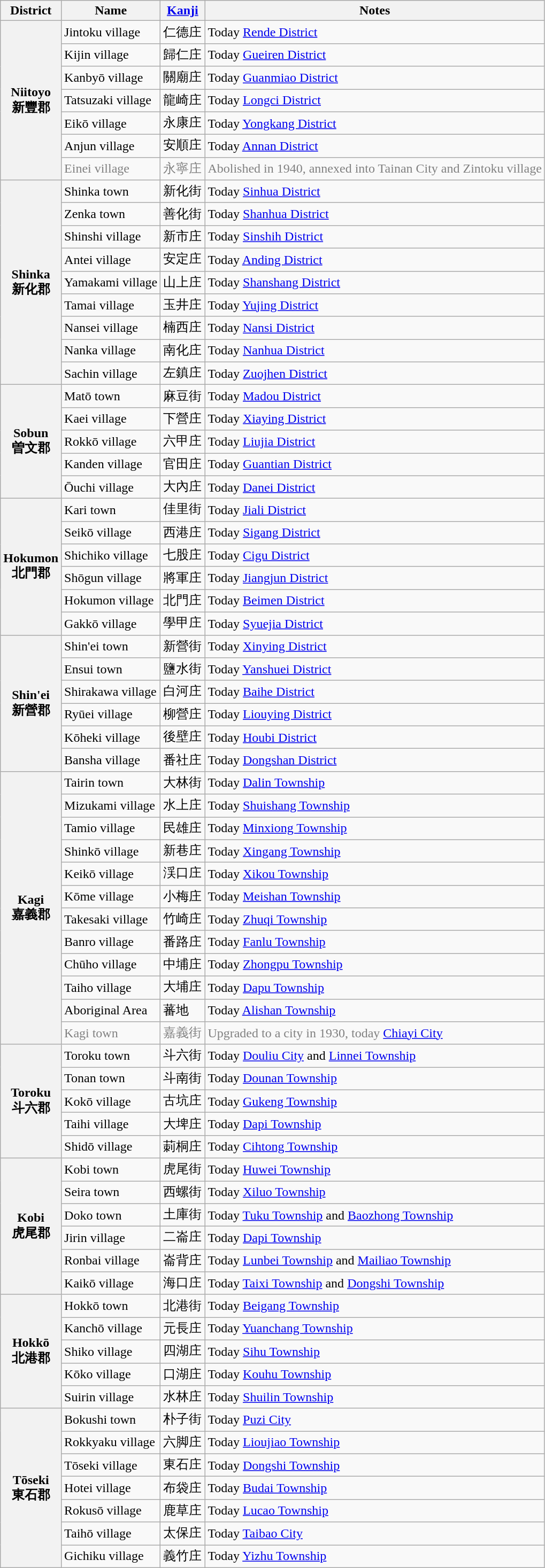<table class=wikitable>
<tr>
<th>District</th>
<th>Name</th>
<th><a href='#'>Kanji</a></th>
<th>Notes</th>
</tr>
<tr>
<th rowspan=7>Niitoyo<br>新豐郡</th>
<td>Jintoku village</td>
<td>仁德庄</td>
<td>Today <a href='#'>Rende District</a></td>
</tr>
<tr>
<td>Kijin village</td>
<td>歸仁庄</td>
<td>Today <a href='#'>Gueiren District</a></td>
</tr>
<tr>
<td>Kanbyō village</td>
<td>關廟庄</td>
<td>Today <a href='#'>Guanmiao District</a></td>
</tr>
<tr>
<td>Tatsuzaki village</td>
<td>龍崎庄</td>
<td>Today <a href='#'>Longci District</a></td>
</tr>
<tr>
<td>Eikō village</td>
<td>永康庄</td>
<td>Today <a href='#'>Yongkang District</a></td>
</tr>
<tr>
<td>Anjun village</td>
<td>安順庄</td>
<td>Today <a href='#'>Annan District</a></td>
</tr>
<tr style="color:grey;">
<td>Einei village</td>
<td>永寧庄</td>
<td>Abolished in 1940, annexed into Tainan City and Zintoku village</td>
</tr>
<tr>
<th rowspan=9>Shinka<br>新化郡</th>
<td>Shinka town</td>
<td>新化街</td>
<td>Today <a href='#'>Sinhua District</a></td>
</tr>
<tr>
<td>Zenka town</td>
<td>善化街</td>
<td>Today <a href='#'>Shanhua District</a></td>
</tr>
<tr>
<td>Shinshi village</td>
<td>新市庄</td>
<td>Today <a href='#'>Sinshih District</a></td>
</tr>
<tr>
<td>Antei village</td>
<td>安定庄</td>
<td>Today <a href='#'>Anding District</a></td>
</tr>
<tr>
<td>Yamakami village</td>
<td>山上庄</td>
<td>Today <a href='#'>Shanshang District</a></td>
</tr>
<tr>
<td>Tamai village</td>
<td>玉井庄</td>
<td>Today <a href='#'>Yujing District</a></td>
</tr>
<tr>
<td>Nansei village</td>
<td>楠西庄</td>
<td>Today <a href='#'>Nansi District</a></td>
</tr>
<tr>
<td>Nanka village</td>
<td>南化庄</td>
<td>Today <a href='#'>Nanhua District</a></td>
</tr>
<tr>
<td>Sachin village</td>
<td>左鎮庄</td>
<td>Today <a href='#'>Zuojhen District</a></td>
</tr>
<tr>
<th rowspan=5>Sobun<br>曽文郡</th>
<td>Matō town</td>
<td>麻豆街</td>
<td>Today <a href='#'>Madou District</a></td>
</tr>
<tr>
<td>Kaei village</td>
<td>下營庄</td>
<td>Today <a href='#'>Xiaying District</a></td>
</tr>
<tr>
<td>Rokkō village</td>
<td>六甲庄</td>
<td>Today <a href='#'>Liujia District</a></td>
</tr>
<tr>
<td>Kanden village</td>
<td>官田庄</td>
<td>Today <a href='#'>Guantian District</a></td>
</tr>
<tr>
<td>Ōuchi village</td>
<td>大內庄</td>
<td>Today <a href='#'>Danei District</a></td>
</tr>
<tr>
<th rowspan=6>Hokumon<br>北門郡</th>
<td>Kari town</td>
<td>佳里街</td>
<td>Today <a href='#'>Jiali District</a></td>
</tr>
<tr>
<td>Seikō village</td>
<td>西港庄</td>
<td>Today <a href='#'>Sigang District</a></td>
</tr>
<tr>
<td>Shichiko village</td>
<td>七股庄</td>
<td>Today <a href='#'>Cigu District</a></td>
</tr>
<tr>
<td>Shōgun village</td>
<td>將軍庄</td>
<td>Today <a href='#'>Jiangjun District</a></td>
</tr>
<tr>
<td>Hokumon village</td>
<td>北門庄</td>
<td>Today <a href='#'>Beimen District</a></td>
</tr>
<tr>
<td>Gakkō village</td>
<td>學甲庄</td>
<td>Today <a href='#'>Syuejia District</a></td>
</tr>
<tr>
<th rowspan=6>Shin'ei<br>新營郡</th>
<td>Shin'ei town</td>
<td>新營街</td>
<td>Today <a href='#'>Xinying District</a></td>
</tr>
<tr>
<td>Ensui town</td>
<td>鹽水街</td>
<td>Today <a href='#'>Yanshuei District</a></td>
</tr>
<tr>
<td>Shirakawa village</td>
<td>白河庄</td>
<td>Today <a href='#'>Baihe District</a></td>
</tr>
<tr>
<td>Ryūei village</td>
<td>柳營庄</td>
<td>Today <a href='#'>Liouying District</a></td>
</tr>
<tr>
<td>Kōheki village</td>
<td>後壁庄</td>
<td>Today <a href='#'>Houbi District</a></td>
</tr>
<tr>
<td>Bansha village</td>
<td>番社庄</td>
<td>Today <a href='#'>Dongshan District</a></td>
</tr>
<tr>
<th rowspan=12>Kagi<br>嘉義郡</th>
<td>Tairin town</td>
<td>大林街</td>
<td>Today <a href='#'>Dalin Township</a></td>
</tr>
<tr>
<td>Mizukami village</td>
<td>水上庄</td>
<td>Today <a href='#'>Shuishang Township</a></td>
</tr>
<tr>
<td>Tamio village</td>
<td>民雄庄</td>
<td>Today <a href='#'>Minxiong Township</a></td>
</tr>
<tr>
<td>Shinkō village</td>
<td>新巷庄</td>
<td>Today <a href='#'>Xingang Township</a></td>
</tr>
<tr>
<td>Keikō village</td>
<td>渓口庄</td>
<td>Today <a href='#'>Xikou Township</a></td>
</tr>
<tr>
<td>Kōme village</td>
<td>小梅庄</td>
<td>Today <a href='#'>Meishan Township</a></td>
</tr>
<tr>
<td>Takesaki village</td>
<td>竹崎庄</td>
<td>Today <a href='#'>Zhuqi Township</a></td>
</tr>
<tr>
<td>Banro village</td>
<td>番路庄</td>
<td>Today <a href='#'>Fanlu Township</a></td>
</tr>
<tr>
<td>Chūho village</td>
<td>中埔庄</td>
<td>Today <a href='#'>Zhongpu Township</a></td>
</tr>
<tr>
<td>Taiho village</td>
<td>大埔庄</td>
<td>Today <a href='#'>Dapu Township</a></td>
</tr>
<tr>
<td>Aboriginal Area</td>
<td>蕃地</td>
<td>Today <a href='#'>Alishan Township</a></td>
</tr>
<tr style="color:grey;">
<td>Kagi town</td>
<td>嘉義街</td>
<td>Upgraded to a city in 1930, today <a href='#'>Chiayi City</a></td>
</tr>
<tr>
<th rowspan=5>Toroku<br>斗六郡</th>
<td>Toroku town</td>
<td>斗六街</td>
<td>Today <a href='#'>Douliu City</a> and <a href='#'>Linnei Township</a></td>
</tr>
<tr>
<td>Tonan town</td>
<td>斗南街</td>
<td>Today <a href='#'>Dounan Township</a></td>
</tr>
<tr>
<td>Kokō village</td>
<td>古坑庄</td>
<td>Today <a href='#'>Gukeng Township</a></td>
</tr>
<tr>
<td>Taihi village</td>
<td>大埤庄</td>
<td>Today <a href='#'>Dapi Township</a></td>
</tr>
<tr>
<td>Shidō village</td>
<td>莿桐庄</td>
<td>Today <a href='#'>Cihtong Township</a></td>
</tr>
<tr>
<th rowspan=6>Kobi<br>虎尾郡</th>
<td>Kobi town</td>
<td>虎尾街</td>
<td>Today <a href='#'>Huwei Township</a></td>
</tr>
<tr>
<td>Seira town</td>
<td>西螺街</td>
<td>Today <a href='#'>Xiluo Township</a></td>
</tr>
<tr>
<td>Doko town</td>
<td>土庫街</td>
<td>Today <a href='#'>Tuku Township</a> and <a href='#'>Baozhong Township</a></td>
</tr>
<tr>
<td>Jirin village</td>
<td>二崙庄</td>
<td>Today <a href='#'>Dapi Township</a></td>
</tr>
<tr>
<td>Ronbai village</td>
<td>崙背庄</td>
<td>Today <a href='#'>Lunbei Township</a> and <a href='#'>Mailiao Township</a></td>
</tr>
<tr>
<td>Kaikō village</td>
<td>海口庄</td>
<td>Today <a href='#'>Taixi Township</a> and <a href='#'>Dongshi Township</a></td>
</tr>
<tr>
<th rowspan=5>Hokkō<br>北港郡</th>
<td>Hokkō town</td>
<td>北港街</td>
<td>Today <a href='#'>Beigang Township</a></td>
</tr>
<tr>
<td>Kanchō village</td>
<td>元長庄</td>
<td>Today <a href='#'>Yuanchang Township</a></td>
</tr>
<tr>
<td>Shiko village</td>
<td>四湖庄</td>
<td>Today <a href='#'>Sihu Township</a></td>
</tr>
<tr>
<td>Kōko village</td>
<td>口湖庄</td>
<td>Today <a href='#'>Kouhu Township</a></td>
</tr>
<tr>
<td>Suirin village</td>
<td>水林庄</td>
<td>Today <a href='#'>Shuilin Township</a></td>
</tr>
<tr>
<th rowspan=7>Tōseki<br>東石郡</th>
<td>Bokushi town</td>
<td>朴子街</td>
<td>Today <a href='#'>Puzi City</a></td>
</tr>
<tr>
<td>Rokkyaku village</td>
<td>六脚庄</td>
<td>Today <a href='#'>Lioujiao Township</a></td>
</tr>
<tr>
<td>Tōseki village</td>
<td>東石庄</td>
<td>Today <a href='#'>Dongshi Township</a></td>
</tr>
<tr>
<td>Hotei village</td>
<td>布袋庄</td>
<td>Today <a href='#'>Budai Township</a></td>
</tr>
<tr>
<td>Rokusō village</td>
<td>鹿草庄</td>
<td>Today <a href='#'>Lucao Township</a></td>
</tr>
<tr>
<td>Taihō village</td>
<td>太保庄</td>
<td>Today <a href='#'>Taibao City</a></td>
</tr>
<tr>
<td>Gichiku village</td>
<td>義竹庄</td>
<td>Today <a href='#'>Yizhu Township</a></td>
</tr>
</table>
